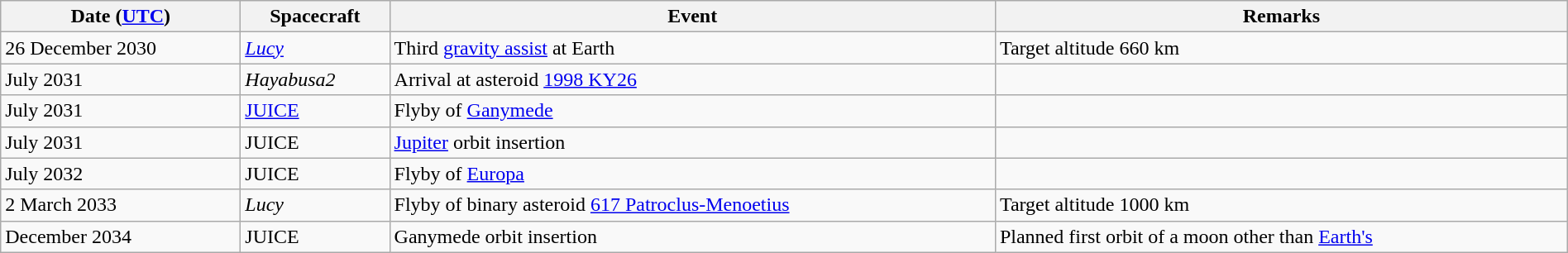<table class="wikitable" style="width:100%;">
<tr>
<th>Date (<a href='#'>UTC</a>)</th>
<th>Spacecraft</th>
<th>Event</th>
<th>Remarks</th>
</tr>
<tr>
<td>26 December 2030</td>
<td><em><a href='#'>Lucy</a></em></td>
<td>Third <a href='#'>gravity assist</a> at Earth</td>
<td>Target altitude 660 km</td>
</tr>
<tr>
<td>July 2031</td>
<td><em>Hayabusa2</em></td>
<td>Arrival at asteroid <a href='#'>1998 KY26</a></td>
<td></td>
</tr>
<tr>
<td>July 2031</td>
<td><a href='#'>JUICE</a></td>
<td>Flyby of <a href='#'>Ganymede</a></td>
<td></td>
</tr>
<tr>
<td>July 2031</td>
<td>JUICE</td>
<td><a href='#'>Jupiter</a> orbit insertion</td>
<td></td>
</tr>
<tr>
<td>July 2032</td>
<td>JUICE</td>
<td>Flyby of <a href='#'>Europa</a></td>
<td></td>
</tr>
<tr>
<td>2 March 2033</td>
<td><em>Lucy</em></td>
<td>Flyby of binary asteroid <a href='#'>617 Patroclus-Menoetius</a></td>
<td>Target altitude 1000 km</td>
</tr>
<tr>
<td>December 2034</td>
<td>JUICE</td>
<td>Ganymede orbit insertion</td>
<td>Planned first orbit of a moon other than <a href='#'>Earth's</a></td>
</tr>
</table>
